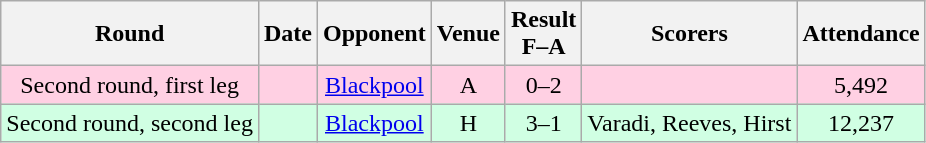<table class="wikitable sortable" style="text-align:center;">
<tr>
<th>Round</th>
<th>Date</th>
<th>Opponent</th>
<th>Venue</th>
<th>Result<br>F–A</th>
<th class=unsortable>Scorers</th>
<th>Attendance</th>
</tr>
<tr bgcolor="#ffd0e3">
<td>Second round, first leg</td>
<td></td>
<td><a href='#'>Blackpool</a></td>
<td>A</td>
<td>0–2</td>
<td></td>
<td>5,492</td>
</tr>
<tr bgcolor="#d0ffe3">
<td>Second round, second leg</td>
<td></td>
<td><a href='#'>Blackpool</a></td>
<td>H</td>
<td>3–1 </td>
<td>Varadi, Reeves, Hirst</td>
<td>12,237</td>
</tr>
</table>
